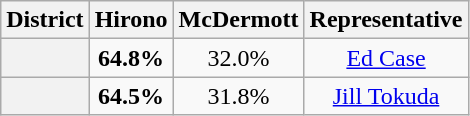<table class="wikitable">
<tr>
<th>District</th>
<th>Hirono</th>
<th>McDermott</th>
<th>Representative</th>
</tr>
<tr align=center>
<th></th>
<td><strong>64.8%</strong></td>
<td>32.0%</td>
<td><a href='#'>Ed Case</a></td>
</tr>
<tr align=center>
<th></th>
<td><strong>64.5%</strong></td>
<td>31.8%</td>
<td><a href='#'>Jill Tokuda</a></td>
</tr>
</table>
